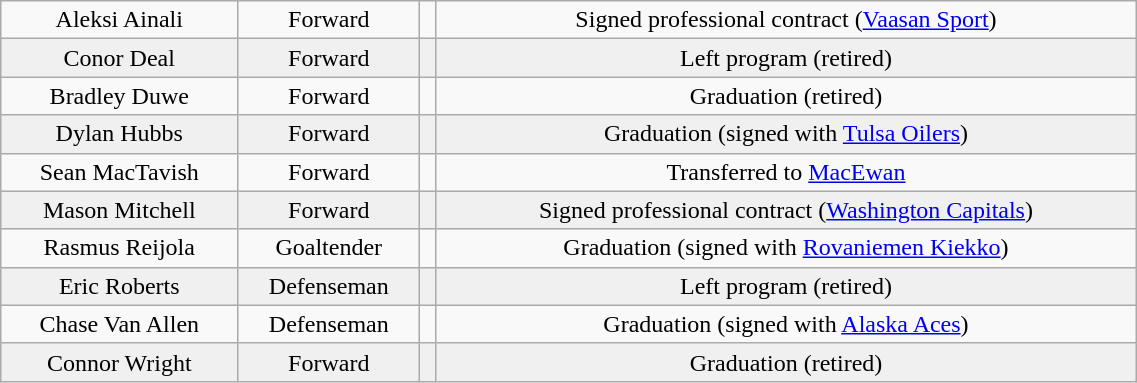<table class="wikitable" width="60%">
<tr align="center" bgcolor="">
<td>Aleksi Ainali</td>
<td>Forward</td>
<td></td>
<td>Signed professional contract (<a href='#'>Vaasan Sport</a>)</td>
</tr>
<tr align="center" bgcolor="f0f0f0">
<td>Conor Deal</td>
<td>Forward</td>
<td></td>
<td>Left program (retired)</td>
</tr>
<tr align="center" bgcolor="">
<td>Bradley Duwe</td>
<td>Forward</td>
<td></td>
<td>Graduation (retired)</td>
</tr>
<tr align="center" bgcolor="f0f0f0">
<td>Dylan Hubbs</td>
<td>Forward</td>
<td></td>
<td>Graduation (signed with <a href='#'>Tulsa Oilers</a>)</td>
</tr>
<tr align="center" bgcolor="">
<td>Sean MacTavish</td>
<td>Forward</td>
<td></td>
<td>Transferred to <a href='#'>MacEwan</a></td>
</tr>
<tr align="center" bgcolor="f0f0f0">
<td>Mason Mitchell</td>
<td>Forward</td>
<td></td>
<td>Signed professional contract (<a href='#'>Washington Capitals</a>)</td>
</tr>
<tr align="center" bgcolor="">
<td>Rasmus Reijola</td>
<td>Goaltender</td>
<td></td>
<td>Graduation (signed with <a href='#'>Rovaniemen Kiekko</a>)</td>
</tr>
<tr align="center" bgcolor="f0f0f0">
<td>Eric Roberts</td>
<td>Defenseman</td>
<td></td>
<td>Left program (retired)</td>
</tr>
<tr align="center" bgcolor="">
<td>Chase Van Allen</td>
<td>Defenseman</td>
<td></td>
<td>Graduation (signed with <a href='#'>Alaska Aces</a>)</td>
</tr>
<tr align="center" bgcolor="f0f0f0">
<td>Connor Wright</td>
<td>Forward</td>
<td></td>
<td>Graduation (retired)</td>
</tr>
</table>
